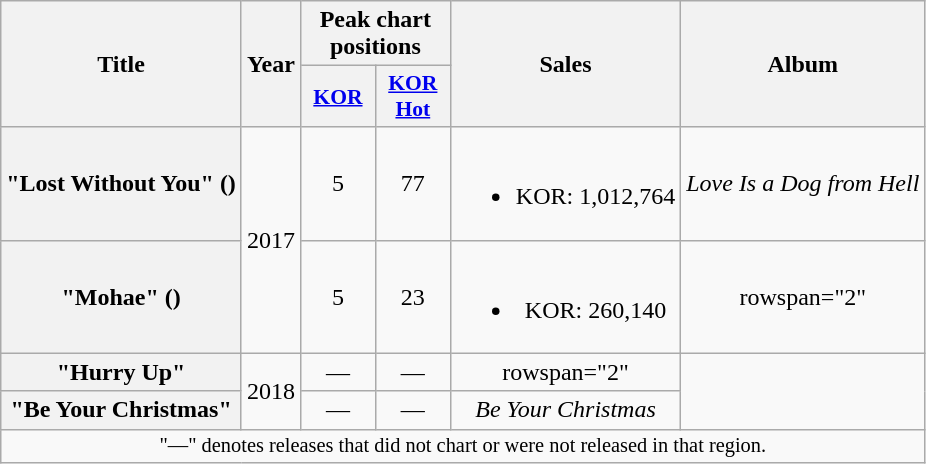<table class="wikitable plainrowheaders" style="text-align:center;">
<tr>
<th scope="col" rowspan="2">Title</th>
<th scope="col" rowspan="2">Year</th>
<th scope="col" colspan="2">Peak chart positions</th>
<th scope="col" rowspan="2">Sales</th>
<th scope="col" rowspan="2">Album</th>
</tr>
<tr>
<th scope="col" style="width:3em;font-size:90%;"><a href='#'>KOR</a><br></th>
<th scope="col" style="width:3em;font-size:90%;"><a href='#'>KOR<br>Hot</a><br></th>
</tr>
<tr>
<th scope="row">"Lost Without You" ()<br></th>
<td rowspan="2">2017</td>
<td>5</td>
<td>77</td>
<td><br><ul><li>KOR: 1,012,764</li></ul></td>
<td><em>Love Is a Dog from Hell</em></td>
</tr>
<tr>
<th scope="row">"Mohae" ()<br></th>
<td>5</td>
<td>23</td>
<td><br><ul><li>KOR: 260,140</li></ul></td>
<td>rowspan="2" </td>
</tr>
<tr>
<th scope="row">"Hurry Up"<br></th>
<td rowspan=2>2018</td>
<td>—</td>
<td>—</td>
<td>rowspan="2" </td>
</tr>
<tr>
<th scope="row">"Be Your Christmas"<br></th>
<td>—</td>
<td>—</td>
<td><em>Be Your Christmas</em></td>
</tr>
<tr>
<td colspan="8" style="font-size:85%;">"—" denotes releases that did not chart or were not released in that region.</td>
</tr>
</table>
